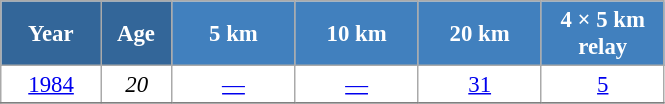<table class="wikitable" style="font-size:95%; text-align:center; border:grey solid 1px; border-collapse:collapse; background:#ffffff;">
<tr>
<th style="background-color:#369; color:white; width:60px;"> Year </th>
<th style="background-color:#369; color:white; width:40px;"> Age </th>
<th style="background-color:#4180be; color:white; width:75px;"> 5 km </th>
<th style="background-color:#4180be; color:white; width:75px;"> 10 km </th>
<th style="background-color:#4180be; color:white; width:75px;"> 20 km </th>
<th style="background-color:#4180be; color:white; width:75px;"> 4 × 5 km <br> relay </th>
</tr>
<tr>
<td><a href='#'>1984</a></td>
<td><em>20</em></td>
<td><a href='#'>—</a></td>
<td><a href='#'>—</a></td>
<td><a href='#'>31</a></td>
<td><a href='#'>5</a></td>
</tr>
<tr>
</tr>
</table>
